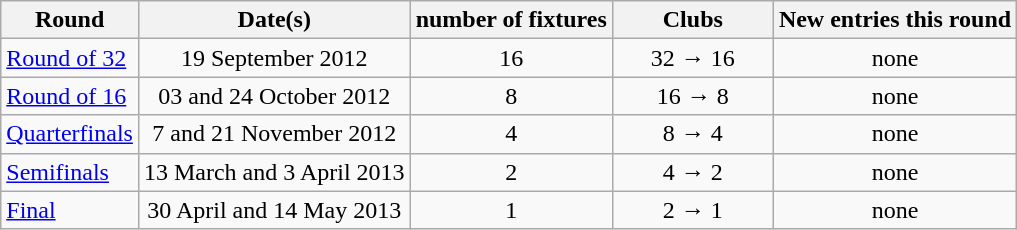<table class="wikitable" style="text-align:center">
<tr>
<th>Round</th>
<th>Date(s)</th>
<th>number of fixtures</th>
<th style="width:100px;">Clubs</th>
<th>New entries this round</th>
</tr>
<tr>
<td style="text-align:left;"><a href='#'>Round of 32</a></td>
<td>19 September 2012</td>
<td>16</td>
<td>32 → 16</td>
<td>none</td>
</tr>
<tr>
<td style="text-align:left;"><a href='#'>Round of 16</a></td>
<td>03 and 24 October 2012</td>
<td>8</td>
<td>16 → 8</td>
<td>none</td>
</tr>
<tr>
<td style="text-align:left;"><a href='#'>Quarterfinals</a></td>
<td>7 and 21 November 2012</td>
<td>4</td>
<td>8 → 4</td>
<td>none</td>
</tr>
<tr>
<td style="text-align:left;"><a href='#'>Semifinals</a></td>
<td>13 March and 3 April 2013</td>
<td>2</td>
<td>4 → 2</td>
<td>none</td>
</tr>
<tr>
<td style="text-align:left;"><a href='#'>Final</a></td>
<td>30 April and 14 May 2013</td>
<td>1</td>
<td>2 → 1</td>
<td>none</td>
</tr>
</table>
